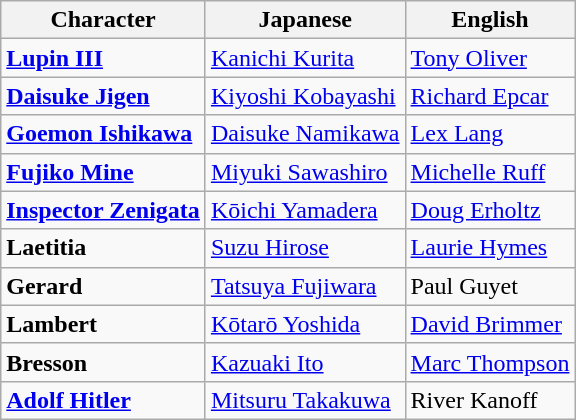<table class="wikitable">
<tr>
<th>Character</th>
<th>Japanese</th>
<th>English</th>
</tr>
<tr>
<td><strong><a href='#'>Lupin III</a></strong></td>
<td><a href='#'>Kanichi Kurita</a></td>
<td><a href='#'>Tony Oliver</a></td>
</tr>
<tr>
<td><strong><a href='#'>Daisuke Jigen</a></strong></td>
<td><a href='#'>Kiyoshi Kobayashi</a></td>
<td><a href='#'>Richard Epcar</a></td>
</tr>
<tr>
<td><strong><a href='#'>Goemon Ishikawa</a></strong></td>
<td><a href='#'>Daisuke Namikawa</a></td>
<td><a href='#'>Lex Lang</a></td>
</tr>
<tr>
<td><strong><a href='#'>Fujiko Mine</a></strong></td>
<td><a href='#'>Miyuki Sawashiro</a></td>
<td><a href='#'>Michelle Ruff</a></td>
</tr>
<tr>
<td><strong><a href='#'>Inspector Zenigata</a></strong></td>
<td><a href='#'>Kōichi Yamadera</a></td>
<td><a href='#'>Doug Erholtz</a></td>
</tr>
<tr>
<td><strong>Laetitia</strong></td>
<td><a href='#'>Suzu Hirose</a></td>
<td><a href='#'>Laurie Hymes</a></td>
</tr>
<tr>
<td><strong>Gerard</strong></td>
<td><a href='#'>Tatsuya Fujiwara</a></td>
<td>Paul Guyet</td>
</tr>
<tr>
<td><strong>Lambert</strong></td>
<td><a href='#'>Kōtarō Yoshida</a></td>
<td><a href='#'>David Brimmer</a></td>
</tr>
<tr>
<td><strong>Bresson</strong></td>
<td><a href='#'>Kazuaki Ito</a></td>
<td><a href='#'>Marc Thompson</a></td>
</tr>
<tr>
<td><strong><a href='#'>Adolf Hitler</a></strong></td>
<td><a href='#'>Mitsuru Takakuwa</a></td>
<td>River Kanoff</td>
</tr>
</table>
